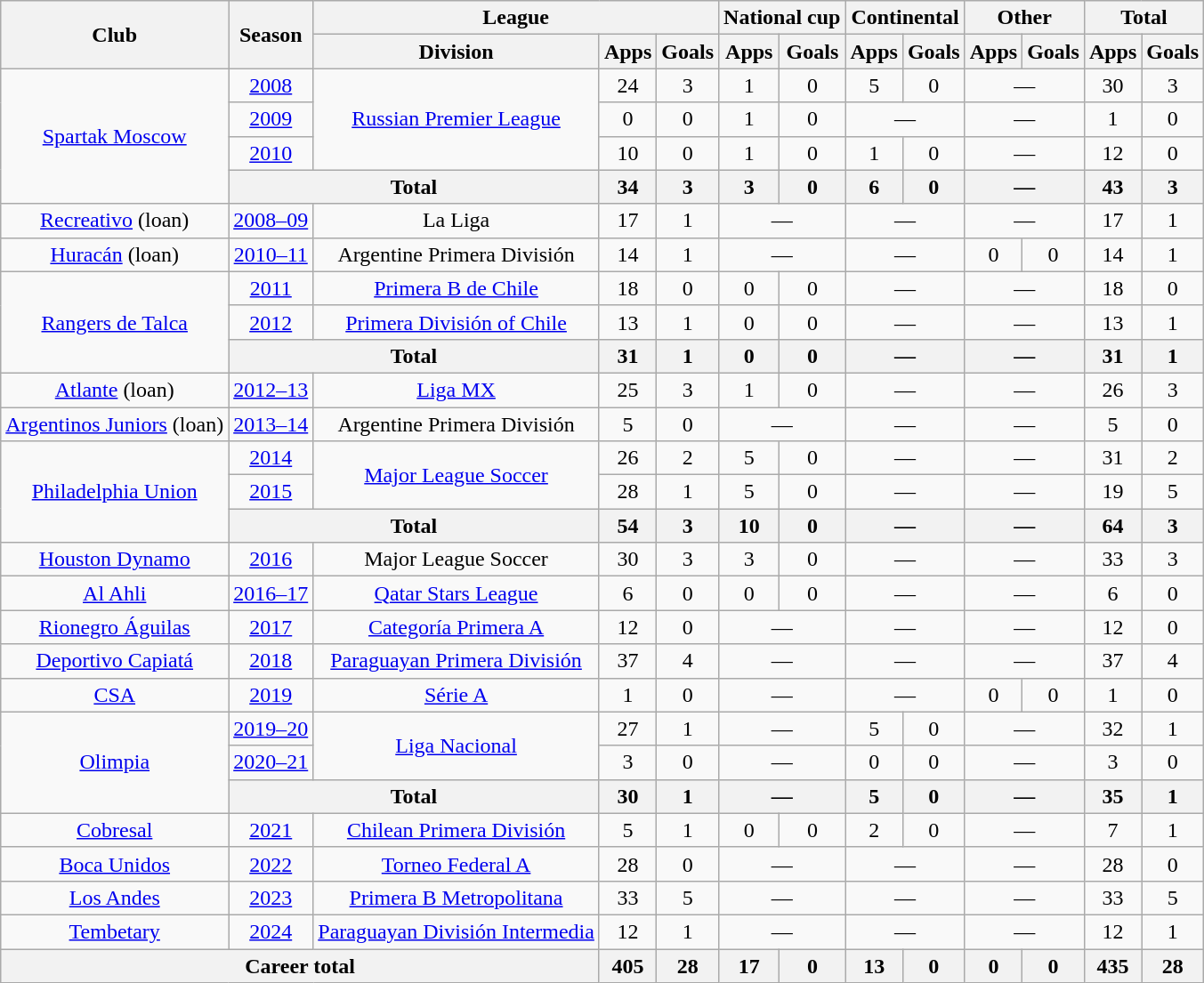<table class="wikitable" style="text-align:center">
<tr>
<th rowspan="2">Club</th>
<th rowspan="2">Season</th>
<th colspan="3">League</th>
<th colspan="2">National cup</th>
<th colspan="2">Continental</th>
<th colspan="2">Other</th>
<th colspan="2">Total</th>
</tr>
<tr>
<th>Division</th>
<th>Apps</th>
<th>Goals</th>
<th>Apps</th>
<th>Goals</th>
<th>Apps</th>
<th>Goals</th>
<th>Apps</th>
<th>Goals</th>
<th>Apps</th>
<th>Goals</th>
</tr>
<tr>
<td rowspan="4"><a href='#'>Spartak Moscow</a></td>
<td><a href='#'>2008</a></td>
<td rowspan="3"><a href='#'>Russian Premier League</a></td>
<td>24</td>
<td>3</td>
<td>1</td>
<td>0</td>
<td>5</td>
<td>0</td>
<td colspan="2">—</td>
<td>30</td>
<td>3</td>
</tr>
<tr>
<td><a href='#'>2009</a></td>
<td>0</td>
<td>0</td>
<td>1</td>
<td>0</td>
<td colspan="2">—</td>
<td colspan="2">—</td>
<td>1</td>
<td>0</td>
</tr>
<tr>
<td><a href='#'>2010</a></td>
<td>10</td>
<td>0</td>
<td>1</td>
<td>0</td>
<td>1</td>
<td>0</td>
<td colspan="2">—</td>
<td>12</td>
<td>0</td>
</tr>
<tr>
<th colspan="2">Total</th>
<th>34</th>
<th>3</th>
<th>3</th>
<th>0</th>
<th>6</th>
<th>0</th>
<th colspan="2">—</th>
<th>43</th>
<th>3</th>
</tr>
<tr>
<td><a href='#'>Recreativo</a> (loan)</td>
<td><a href='#'>2008–09</a></td>
<td>La Liga</td>
<td>17</td>
<td>1</td>
<td colspan="2">—</td>
<td colspan="2">—</td>
<td colspan="2">—</td>
<td>17</td>
<td>1</td>
</tr>
<tr>
<td><a href='#'>Huracán</a> (loan)</td>
<td><a href='#'>2010–11</a></td>
<td>Argentine Primera División</td>
<td>14</td>
<td>1</td>
<td colspan="2">—</td>
<td colspan="2">—</td>
<td>0</td>
<td>0</td>
<td>14</td>
<td>1</td>
</tr>
<tr>
<td rowspan="3"><a href='#'>Rangers de Talca</a></td>
<td><a href='#'>2011</a></td>
<td><a href='#'>Primera B de Chile</a></td>
<td>18</td>
<td>0</td>
<td>0</td>
<td>0</td>
<td colspan="2">—</td>
<td colspan="2">—</td>
<td>18</td>
<td>0</td>
</tr>
<tr>
<td><a href='#'>2012</a></td>
<td><a href='#'>Primera División of Chile</a></td>
<td>13</td>
<td>1</td>
<td>0</td>
<td>0</td>
<td colspan="2">—</td>
<td colspan="2">—</td>
<td>13</td>
<td>1</td>
</tr>
<tr>
<th colspan="2">Total</th>
<th>31</th>
<th>1</th>
<th>0</th>
<th>0</th>
<th colspan="2">—</th>
<th colspan="2">—</th>
<th>31</th>
<th>1</th>
</tr>
<tr>
<td><a href='#'>Atlante</a> (loan)</td>
<td><a href='#'>2012–13</a></td>
<td><a href='#'>Liga MX</a></td>
<td>25</td>
<td>3</td>
<td>1</td>
<td>0</td>
<td colspan="2">—</td>
<td colspan="2">—</td>
<td>26</td>
<td>3</td>
</tr>
<tr>
<td><a href='#'>Argentinos Juniors</a> (loan)</td>
<td><a href='#'>2013–14</a></td>
<td>Argentine Primera División</td>
<td>5</td>
<td>0</td>
<td colspan="2">—</td>
<td colspan="2">—</td>
<td colspan="2">—</td>
<td>5</td>
<td>0</td>
</tr>
<tr>
<td rowspan="3"><a href='#'>Philadelphia Union</a></td>
<td><a href='#'>2014</a></td>
<td rowspan="2"><a href='#'>Major League Soccer</a></td>
<td>26</td>
<td>2</td>
<td>5</td>
<td>0</td>
<td colspan="2">—</td>
<td colspan="2">—</td>
<td>31</td>
<td>2</td>
</tr>
<tr>
<td><a href='#'>2015</a></td>
<td>28</td>
<td>1</td>
<td>5</td>
<td>0</td>
<td colspan="2">—</td>
<td colspan="2">—</td>
<td>19</td>
<td>5</td>
</tr>
<tr>
<th colspan="2">Total</th>
<th>54</th>
<th>3</th>
<th>10</th>
<th>0</th>
<th colspan="2">—</th>
<th colspan="2">—</th>
<th>64</th>
<th>3</th>
</tr>
<tr>
<td><a href='#'>Houston Dynamo</a></td>
<td><a href='#'>2016</a></td>
<td>Major League Soccer</td>
<td>30</td>
<td>3</td>
<td>3</td>
<td>0</td>
<td colspan="2">—</td>
<td colspan="2">—</td>
<td>33</td>
<td>3</td>
</tr>
<tr>
<td><a href='#'>Al Ahli</a></td>
<td><a href='#'>2016–17</a></td>
<td><a href='#'>Qatar Stars League</a></td>
<td>6</td>
<td>0</td>
<td>0</td>
<td>0</td>
<td colspan="2">—</td>
<td colspan="2">—</td>
<td>6</td>
<td>0</td>
</tr>
<tr>
<td><a href='#'>Rionegro Águilas</a></td>
<td><a href='#'>2017</a></td>
<td><a href='#'>Categoría Primera A</a></td>
<td>12</td>
<td>0</td>
<td colspan="2">—</td>
<td colspan="2">—</td>
<td colspan="2">—</td>
<td>12</td>
<td>0</td>
</tr>
<tr>
<td><a href='#'>Deportivo Capiatá</a></td>
<td><a href='#'>2018</a></td>
<td><a href='#'>Paraguayan Primera División</a></td>
<td>37</td>
<td>4</td>
<td colspan="2">—</td>
<td colspan="2">—</td>
<td colspan="2">—</td>
<td>37</td>
<td>4</td>
</tr>
<tr>
<td><a href='#'>CSA</a></td>
<td><a href='#'>2019</a></td>
<td><a href='#'>Série A</a></td>
<td>1</td>
<td>0</td>
<td colspan="2">—</td>
<td colspan="2">—</td>
<td>0</td>
<td>0</td>
<td>1</td>
<td>0</td>
</tr>
<tr>
<td rowspan="3"><a href='#'>Olimpia</a></td>
<td><a href='#'>2019–20</a></td>
<td rowspan="2"><a href='#'>Liga Nacional</a></td>
<td>27</td>
<td>1</td>
<td colspan="2">—</td>
<td>5</td>
<td>0</td>
<td colspan="2">—</td>
<td>32</td>
<td>1</td>
</tr>
<tr>
<td><a href='#'>2020–21</a></td>
<td>3</td>
<td>0</td>
<td colspan="2">—</td>
<td>0</td>
<td>0</td>
<td colspan="2">—</td>
<td>3</td>
<td>0</td>
</tr>
<tr>
<th colspan="2">Total</th>
<th>30</th>
<th>1</th>
<th colspan="2">—</th>
<th>5</th>
<th>0</th>
<th colspan="2">—</th>
<th>35</th>
<th>1</th>
</tr>
<tr>
<td><a href='#'>Cobresal</a></td>
<td><a href='#'>2021</a></td>
<td><a href='#'>Chilean Primera División</a></td>
<td>5</td>
<td>1</td>
<td>0</td>
<td>0</td>
<td>2</td>
<td>0</td>
<td colspan="2">—</td>
<td>7</td>
<td>1</td>
</tr>
<tr>
<td><a href='#'>Boca Unidos</a></td>
<td><a href='#'>2022</a></td>
<td><a href='#'>Torneo Federal A</a></td>
<td>28</td>
<td>0</td>
<td colspan="2">—</td>
<td colspan="2">—</td>
<td colspan="2">—</td>
<td>28</td>
<td>0</td>
</tr>
<tr>
<td><a href='#'>Los Andes</a></td>
<td><a href='#'>2023</a></td>
<td><a href='#'>Primera B Metropolitana</a></td>
<td>33</td>
<td>5</td>
<td colspan="2">—</td>
<td colspan="2">—</td>
<td colspan="2">—</td>
<td>33</td>
<td>5</td>
</tr>
<tr>
<td><a href='#'>Tembetary</a></td>
<td><a href='#'>2024</a></td>
<td><a href='#'>Paraguayan División Intermedia</a></td>
<td>12</td>
<td>1</td>
<td colspan="2">—</td>
<td colspan="2">—</td>
<td colspan="2">—</td>
<td>12</td>
<td>1</td>
</tr>
<tr>
<th colspan="3">Career total</th>
<th>405</th>
<th>28</th>
<th>17</th>
<th>0</th>
<th>13</th>
<th>0</th>
<th>0</th>
<th>0</th>
<th>435</th>
<th>28</th>
</tr>
</table>
